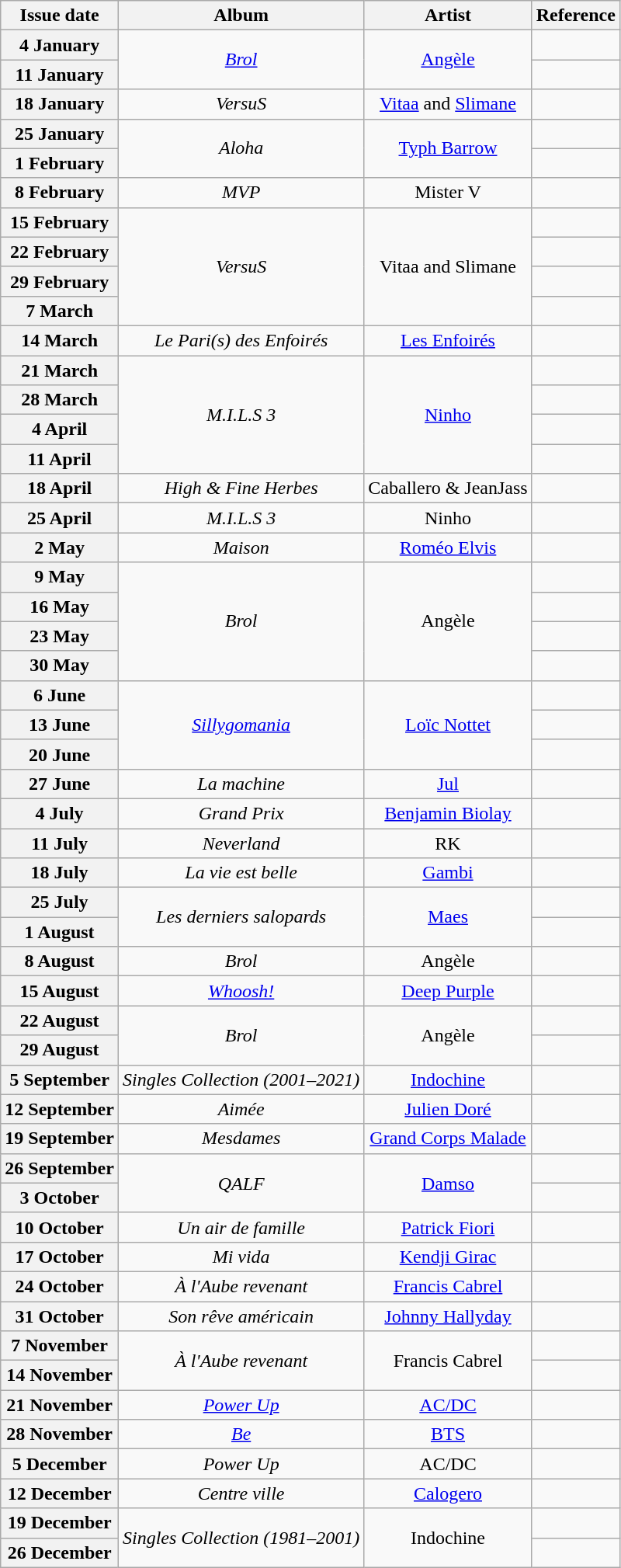<table class="wikitable plainrowheaders" style="text-align:center">
<tr>
<th>Issue date</th>
<th>Album</th>
<th>Artist</th>
<th>Reference</th>
</tr>
<tr>
<th scope="row">4 January</th>
<td rowspan="2"><em><a href='#'>Brol</a></em></td>
<td rowspan="2"><a href='#'>Angèle</a></td>
<td></td>
</tr>
<tr>
<th scope="row">11 January</th>
<td></td>
</tr>
<tr>
<th scope="row">18 January</th>
<td><em>VersuS</em></td>
<td><a href='#'>Vitaa</a> and <a href='#'>Slimane</a></td>
<td></td>
</tr>
<tr>
<th scope="row">25 January</th>
<td rowspan="2"><em>Aloha</em></td>
<td rowspan="2"><a href='#'>Typh Barrow</a></td>
<td></td>
</tr>
<tr>
<th scope="row">1 February</th>
<td></td>
</tr>
<tr>
<th scope="row">8 February</th>
<td><em>MVP</em></td>
<td>Mister V</td>
<td></td>
</tr>
<tr>
<th scope="row">15 February</th>
<td rowspan="4"><em>VersuS</em></td>
<td rowspan="4">Vitaa and Slimane</td>
<td></td>
</tr>
<tr>
<th scope="row">22 February</th>
<td></td>
</tr>
<tr>
<th scope="row">29 February</th>
<td></td>
</tr>
<tr>
<th scope="row">7 March</th>
<td></td>
</tr>
<tr>
<th scope="row">14 March</th>
<td><em>Le Pari(s) des Enfoirés</em></td>
<td><a href='#'>Les Enfoirés</a></td>
<td></td>
</tr>
<tr>
<th scope="row">21 March</th>
<td rowspan="4"><em>M.I.L.S 3</em></td>
<td rowspan="4"><a href='#'>Ninho</a></td>
<td></td>
</tr>
<tr>
<th scope="row">28 March</th>
<td></td>
</tr>
<tr>
<th scope="row">4 April</th>
<td></td>
</tr>
<tr>
<th scope="row">11 April</th>
<td></td>
</tr>
<tr>
<th scope="row">18 April</th>
<td><em>High & Fine Herbes</em></td>
<td>Caballero & JeanJass</td>
<td></td>
</tr>
<tr>
<th scope="row">25 April</th>
<td><em>M.I.L.S 3</em></td>
<td>Ninho</td>
<td></td>
</tr>
<tr>
<th scope="row">2 May</th>
<td><em>Maison</em></td>
<td><a href='#'>Roméo Elvis</a></td>
<td></td>
</tr>
<tr>
<th scope="row">9 May</th>
<td rowspan="4"><em>Brol</em></td>
<td rowspan="4">Angèle</td>
<td></td>
</tr>
<tr>
<th scope="row">16 May</th>
<td></td>
</tr>
<tr>
<th scope="row">23 May</th>
<td></td>
</tr>
<tr>
<th scope="row">30 May</th>
<td></td>
</tr>
<tr>
<th scope="row">6 June</th>
<td rowspan="3"><em><a href='#'>Sillygomania</a></em></td>
<td rowspan="3"><a href='#'>Loïc Nottet</a></td>
<td></td>
</tr>
<tr>
<th scope="row">13 June</th>
<td></td>
</tr>
<tr>
<th scope="row">20 June</th>
<td></td>
</tr>
<tr>
<th scope="row">27 June</th>
<td><em>La machine</em></td>
<td><a href='#'>Jul</a></td>
<td></td>
</tr>
<tr>
<th scope="row">4 July</th>
<td><em>Grand Prix</em></td>
<td><a href='#'>Benjamin Biolay</a></td>
<td></td>
</tr>
<tr>
<th scope="row">11 July</th>
<td><em>Neverland</em></td>
<td>RK</td>
<td></td>
</tr>
<tr>
<th scope="row">18 July</th>
<td><em>La vie est belle</em></td>
<td><a href='#'>Gambi</a></td>
<td></td>
</tr>
<tr>
<th scope="row">25 July</th>
<td rowspan="2"><em>Les derniers salopards</em></td>
<td rowspan="2"><a href='#'>Maes</a></td>
<td></td>
</tr>
<tr>
<th scope="row">1 August</th>
<td></td>
</tr>
<tr>
<th scope="row">8 August</th>
<td><em>Brol</em></td>
<td>Angèle</td>
<td></td>
</tr>
<tr>
<th scope="row">15 August</th>
<td><em><a href='#'>Whoosh!</a></em></td>
<td><a href='#'>Deep Purple</a></td>
<td></td>
</tr>
<tr>
<th scope="row">22 August</th>
<td rowspan="2"><em>Brol</em></td>
<td rowspan="2">Angèle</td>
<td></td>
</tr>
<tr>
<th scope="row">29 August</th>
<td></td>
</tr>
<tr>
<th scope="row">5 September</th>
<td><em>Singles Collection (2001–2021)</em></td>
<td><a href='#'>Indochine</a></td>
<td></td>
</tr>
<tr>
<th scope="row">12 September</th>
<td><em>Aimée</em></td>
<td><a href='#'>Julien Doré</a></td>
<td></td>
</tr>
<tr>
<th scope="row">19 September</th>
<td><em>Mesdames</em></td>
<td><a href='#'>Grand Corps Malade</a></td>
<td></td>
</tr>
<tr>
<th scope="row">26 September</th>
<td rowspan="2"><em>QALF</em></td>
<td rowspan="2"><a href='#'>Damso</a></td>
<td></td>
</tr>
<tr>
<th scope="row">3 October</th>
<td></td>
</tr>
<tr>
<th scope="row">10 October</th>
<td><em>Un air de famille</em></td>
<td><a href='#'>Patrick Fiori</a></td>
<td></td>
</tr>
<tr>
<th scope="row">17 October</th>
<td><em>Mi vida</em></td>
<td><a href='#'>Kendji Girac</a></td>
<td></td>
</tr>
<tr>
<th scope="row">24 October</th>
<td><em>À l'Aube revenant</em></td>
<td><a href='#'>Francis Cabrel</a></td>
<td></td>
</tr>
<tr>
<th scope="row">31 October</th>
<td><em>Son rêve américain</em></td>
<td><a href='#'>Johnny Hallyday</a></td>
<td></td>
</tr>
<tr>
<th scope="row">7 November</th>
<td rowspan="2"><em>À l'Aube revenant</em></td>
<td rowspan="2">Francis Cabrel</td>
<td></td>
</tr>
<tr>
<th scope="row">14 November</th>
<td></td>
</tr>
<tr>
<th scope="row">21 November</th>
<td><em><a href='#'>Power Up</a></em></td>
<td><a href='#'>AC/DC</a></td>
<td></td>
</tr>
<tr>
<th scope="row">28 November</th>
<td><em><a href='#'>Be</a></em></td>
<td><a href='#'>BTS</a></td>
<td></td>
</tr>
<tr>
<th scope="row">5 December</th>
<td><em>Power Up</em></td>
<td>AC/DC</td>
<td></td>
</tr>
<tr>
<th scope="row">12 December</th>
<td><em>Centre ville</em></td>
<td><a href='#'>Calogero</a></td>
<td></td>
</tr>
<tr>
<th scope="row">19 December</th>
<td rowspan="2"><em>Singles Collection (1981–2001)</em></td>
<td rowspan="2">Indochine</td>
<td></td>
</tr>
<tr>
<th scope="row">26 December</th>
<td></td>
</tr>
</table>
